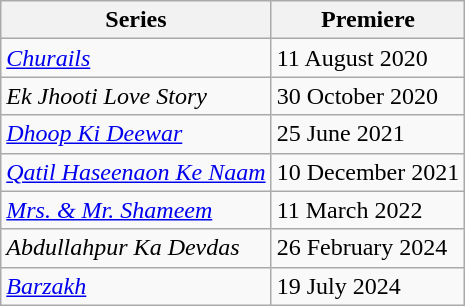<table class="wikitable">
<tr>
<th>Series</th>
<th>Premiere</th>
</tr>
<tr>
<td><em><a href='#'>Churails</a></em></td>
<td>11 August 2020</td>
</tr>
<tr>
<td><em>Ek Jhooti Love Story</em></td>
<td>30 October 2020</td>
</tr>
<tr>
<td><em><a href='#'>Dhoop Ki Deewar</a></em></td>
<td>25 June 2021</td>
</tr>
<tr>
<td><em><a href='#'>Qatil Haseenaon Ke Naam</a></em></td>
<td>10 December 2021</td>
</tr>
<tr>
<td><em><a href='#'>Mrs. & Mr. Shameem</a></em></td>
<td>11 March 2022</td>
</tr>
<tr>
<td><em>Abdullahpur Ka Devdas</em></td>
<td>26 February 2024</td>
</tr>
<tr>
<td><em><a href='#'>Barzakh</a></em></td>
<td>19 July 2024</td>
</tr>
</table>
